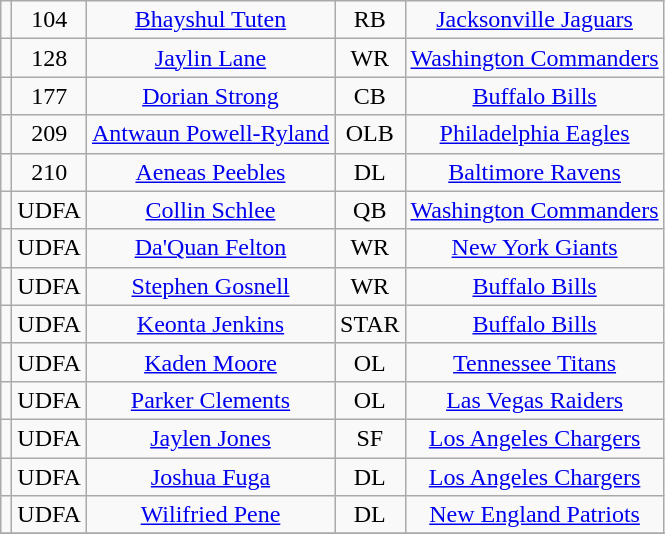<table class="wikitable" style="text-align:center">
<tr>
<td></td>
<td>104</td>
<td><a href='#'>Bhayshul Tuten</a></td>
<td>RB</td>
<td><a href='#'>Jacksonville Jaguars</a></td>
</tr>
<tr>
<td></td>
<td>128</td>
<td><a href='#'>Jaylin Lane</a></td>
<td>WR</td>
<td><a href='#'>Washington Commanders</a></td>
</tr>
<tr>
<td></td>
<td>177</td>
<td><a href='#'>Dorian Strong</a></td>
<td>CB</td>
<td><a href='#'>Buffalo Bills</a></td>
</tr>
<tr>
<td></td>
<td>209</td>
<td><a href='#'>Antwaun Powell-Ryland</a></td>
<td>OLB</td>
<td><a href='#'>Philadelphia Eagles</a></td>
</tr>
<tr>
<td></td>
<td>210</td>
<td><a href='#'>Aeneas Peebles</a></td>
<td>DL</td>
<td><a href='#'>Baltimore Ravens</a></td>
</tr>
<tr>
<td></td>
<td>UDFA</td>
<td><a href='#'>Collin Schlee</a></td>
<td>QB</td>
<td><a href='#'>Washington Commanders</a></td>
</tr>
<tr>
<td></td>
<td>UDFA</td>
<td><a href='#'>Da'Quan Felton</a></td>
<td>WR</td>
<td><a href='#'>New York Giants</a></td>
</tr>
<tr>
<td></td>
<td>UDFA</td>
<td><a href='#'>Stephen Gosnell</a></td>
<td>WR</td>
<td><a href='#'>Buffalo Bills</a></td>
</tr>
<tr>
<td></td>
<td>UDFA</td>
<td><a href='#'>Keonta Jenkins</a></td>
<td>STAR</td>
<td><a href='#'>Buffalo Bills</a></td>
</tr>
<tr>
<td></td>
<td>UDFA</td>
<td><a href='#'>Kaden Moore</a></td>
<td>OL</td>
<td><a href='#'>Tennessee Titans</a></td>
</tr>
<tr>
<td></td>
<td>UDFA</td>
<td><a href='#'>Parker Clements</a></td>
<td>OL</td>
<td><a href='#'>Las Vegas Raiders</a></td>
</tr>
<tr>
<td></td>
<td>UDFA</td>
<td><a href='#'>Jaylen Jones</a></td>
<td>SF</td>
<td><a href='#'>Los Angeles Chargers</a></td>
</tr>
<tr>
<td></td>
<td>UDFA</td>
<td><a href='#'>Joshua Fuga</a></td>
<td>DL</td>
<td><a href='#'>Los Angeles Chargers</a></td>
</tr>
<tr>
<td></td>
<td>UDFA</td>
<td><a href='#'>Wilifried Pene</a></td>
<td>DL</td>
<td><a href='#'>New England Patriots</a></td>
</tr>
<tr>
</tr>
</table>
